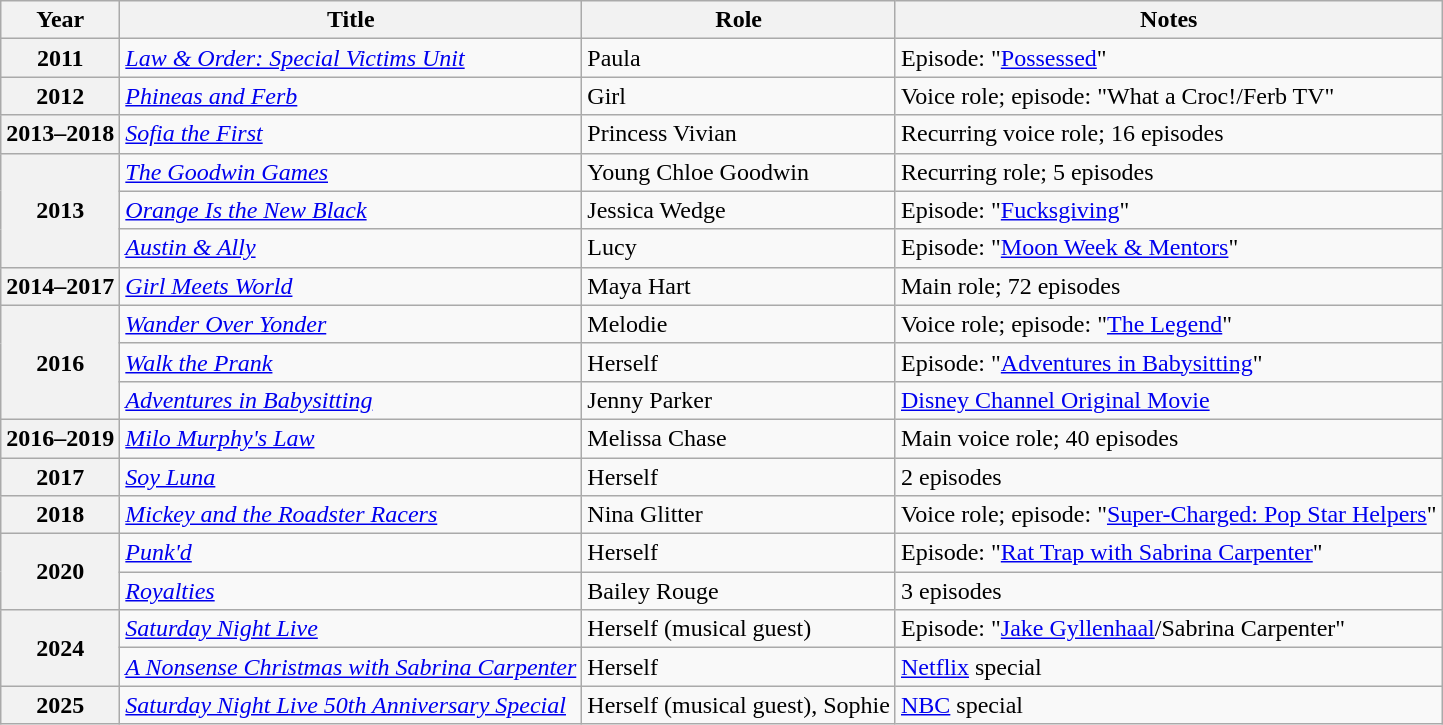<table class="wikitable plainrowheaders sortable">
<tr>
<th scope="col">Year</th>
<th scope="col">Title</th>
<th scope="col">Role</th>
<th scope="col" class="unsortable">Notes</th>
</tr>
<tr>
<th scope="row">2011</th>
<td><em><a href='#'>Law & Order: Special Victims Unit</a></em></td>
<td>Paula</td>
<td>Episode: "<a href='#'>Possessed</a>"</td>
</tr>
<tr>
<th scope="row">2012</th>
<td><em><a href='#'>Phineas and Ferb</a></em></td>
<td>Girl</td>
<td>Voice role; episode: "What a Croc!/Ferb TV"</td>
</tr>
<tr>
<th scope="row">2013–2018</th>
<td><em><a href='#'>Sofia the First</a></em></td>
<td>Princess Vivian</td>
<td>Recurring voice role; 16 episodes</td>
</tr>
<tr>
<th scope="row" rowspan="3">2013</th>
<td data-sort-value="Goodwin Games, The"><em><a href='#'>The Goodwin Games</a></em></td>
<td>Young Chloe Goodwin</td>
<td>Recurring role; 5 episodes</td>
</tr>
<tr>
<td><em><a href='#'>Orange Is the New Black</a></em></td>
<td>Jessica Wedge</td>
<td>Episode: "<a href='#'>Fucksgiving</a>"</td>
</tr>
<tr>
<td><em><a href='#'>Austin & Ally</a></em></td>
<td>Lucy</td>
<td>Episode: "<a href='#'>Moon Week & Mentors</a>"</td>
</tr>
<tr>
<th scope="row">2014–2017</th>
<td><em><a href='#'>Girl Meets World</a></em></td>
<td>Maya Hart</td>
<td>Main role; 72 episodes</td>
</tr>
<tr>
<th scope="row" rowspan="3">2016</th>
<td><em><a href='#'>Wander Over Yonder</a></em></td>
<td>Melodie</td>
<td>Voice role; episode: "<a href='#'>The Legend</a>"</td>
</tr>
<tr>
<td><em><a href='#'>Walk the Prank</a></em></td>
<td>Herself</td>
<td>Episode: "<a href='#'>Adventures in Babysitting</a>"</td>
</tr>
<tr>
<td><em><a href='#'>Adventures in Babysitting</a></em></td>
<td>Jenny Parker</td>
<td><a href='#'>Disney Channel Original Movie</a></td>
</tr>
<tr>
<th scope="row">2016–2019</th>
<td><em><a href='#'>Milo Murphy's Law</a></em></td>
<td>Melissa Chase</td>
<td>Main voice role; 40 episodes</td>
</tr>
<tr>
<th scope="row">2017</th>
<td><em><a href='#'>Soy Luna</a></em></td>
<td>Herself</td>
<td>2 episodes</td>
</tr>
<tr>
<th scope="row">2018</th>
<td><em><a href='#'>Mickey and the Roadster Racers</a></em></td>
<td>Nina Glitter</td>
<td>Voice role; episode: "<a href='#'>Super-Charged: Pop Star Helpers</a>"</td>
</tr>
<tr>
<th scope="row" rowspan="2">2020</th>
<td><em><a href='#'>Punk'd</a></em></td>
<td>Herself</td>
<td>Episode: "<a href='#'>Rat Trap with Sabrina Carpenter</a>"</td>
</tr>
<tr>
<td><em><a href='#'>Royalties</a></em></td>
<td>Bailey Rouge</td>
<td>3 episodes</td>
</tr>
<tr>
<th scope="row", rowspan=2>2024</th>
<td><em><a href='#'>Saturday Night Live</a></em></td>
<td>Herself (musical guest)</td>
<td>Episode: "<a href='#'>Jake Gyllenhaal</a>/Sabrina Carpenter"</td>
</tr>
<tr>
<td data-sort-value="Nonsense Christmas with Sabrina Carpenter, A"><em><a href='#'>A Nonsense Christmas with Sabrina Carpenter</a></em></td>
<td>Herself</td>
<td><a href='#'>Netflix</a> special</td>
</tr>
<tr>
<th scope="row">2025</th>
<td><a href='#'><em>Saturday Night Live 50th Anniversary Special</em></a></td>
<td>Herself (musical guest), Sophie</td>
<td><a href='#'>NBC</a> special</td>
</tr>
</table>
